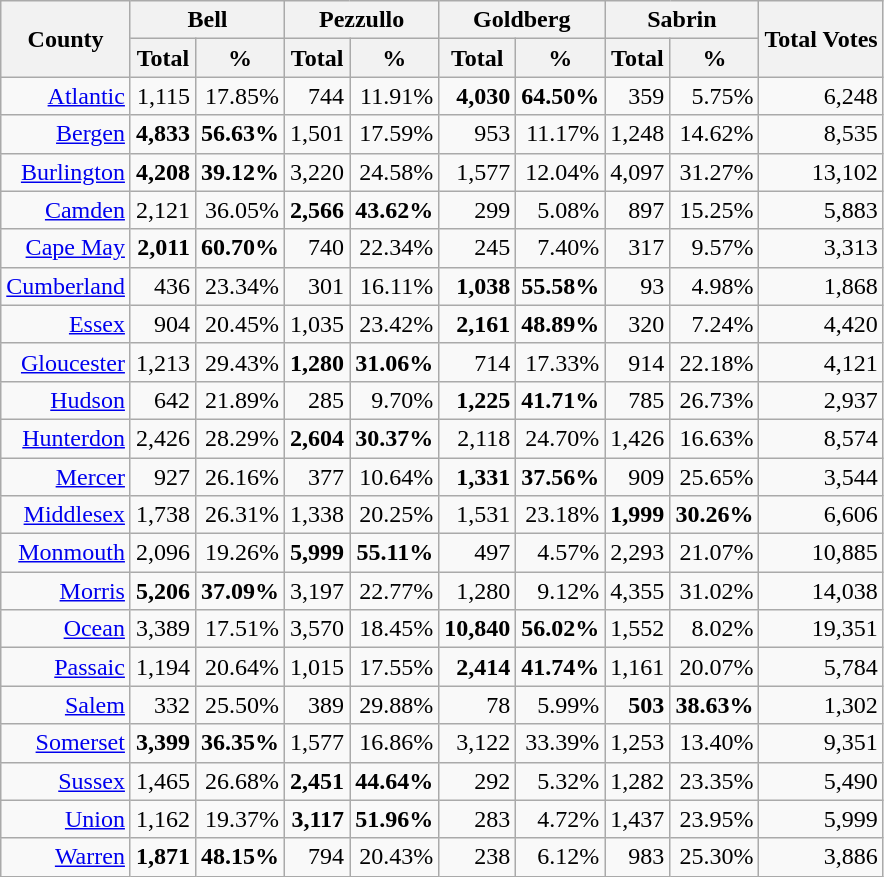<table class="wikitable sortable" style="text-align:right">
<tr>
<th rowspan=2>County</th>
<th colspan=2>Bell</th>
<th colspan=2>Pezzullo</th>
<th colspan=2>Goldberg</th>
<th colspan=2>Sabrin</th>
<th rowspan=2>Total Votes</th>
</tr>
<tr>
<th>Total</th>
<th>%</th>
<th>Total</th>
<th>%</th>
<th>Total</th>
<th>%</th>
<th>Total</th>
<th>%</th>
</tr>
<tr>
<td><a href='#'>Atlantic</a></td>
<td>1,115</td>
<td>17.85%</td>
<td>744</td>
<td>11.91%</td>
<td><strong>4,030</strong></td>
<td><strong>64.50%</strong></td>
<td>359</td>
<td>5.75%</td>
<td>6,248</td>
</tr>
<tr>
<td><a href='#'>Bergen</a></td>
<td><strong>4,833</strong></td>
<td><strong>56.63%</strong></td>
<td>1,501</td>
<td>17.59%</td>
<td>953</td>
<td>11.17%</td>
<td>1,248</td>
<td>14.62%</td>
<td>8,535</td>
</tr>
<tr>
<td><a href='#'>Burlington</a></td>
<td><strong>4,208</strong></td>
<td><strong>39.12%</strong></td>
<td>3,220</td>
<td>24.58%</td>
<td>1,577</td>
<td>12.04%</td>
<td>4,097</td>
<td>31.27%</td>
<td>13,102</td>
</tr>
<tr>
<td><a href='#'>Camden</a></td>
<td>2,121</td>
<td>36.05%</td>
<td><strong>2,566</strong></td>
<td><strong>43.62%</strong></td>
<td>299</td>
<td>5.08%</td>
<td>897</td>
<td>15.25%</td>
<td>5,883</td>
</tr>
<tr>
<td><a href='#'>Cape May</a></td>
<td><strong>2,011</strong></td>
<td><strong>60.70%</strong></td>
<td>740</td>
<td>22.34%</td>
<td>245</td>
<td>7.40%</td>
<td>317</td>
<td>9.57%</td>
<td>3,313</td>
</tr>
<tr>
<td><a href='#'>Cumberland</a></td>
<td>436</td>
<td>23.34%</td>
<td>301</td>
<td>16.11%</td>
<td><strong>1,038</strong></td>
<td><strong>55.58%</strong></td>
<td>93</td>
<td>4.98%</td>
<td>1,868</td>
</tr>
<tr>
<td><a href='#'>Essex</a></td>
<td>904</td>
<td>20.45%</td>
<td>1,035</td>
<td>23.42%</td>
<td><strong>2,161</strong></td>
<td><strong>48.89%</strong></td>
<td>320</td>
<td>7.24%</td>
<td>4,420</td>
</tr>
<tr>
<td><a href='#'>Gloucester</a></td>
<td>1,213</td>
<td>29.43%</td>
<td><strong>1,280</strong></td>
<td><strong>31.06%</strong></td>
<td>714</td>
<td>17.33%</td>
<td>914</td>
<td>22.18%</td>
<td>4,121</td>
</tr>
<tr>
<td><a href='#'>Hudson</a></td>
<td>642</td>
<td>21.89%</td>
<td>285</td>
<td>9.70%</td>
<td><strong>1,225</strong></td>
<td><strong>41.71%</strong></td>
<td>785</td>
<td>26.73%</td>
<td>2,937</td>
</tr>
<tr>
<td><a href='#'>Hunterdon</a></td>
<td>2,426</td>
<td>28.29%</td>
<td><strong>2,604</strong></td>
<td><strong>30.37%</strong></td>
<td>2,118</td>
<td>24.70%</td>
<td>1,426</td>
<td>16.63%</td>
<td>8,574</td>
</tr>
<tr>
<td><a href='#'>Mercer</a></td>
<td>927</td>
<td>26.16%</td>
<td>377</td>
<td>10.64%</td>
<td><strong>1,331</strong></td>
<td><strong>37.56%</strong></td>
<td>909</td>
<td>25.65%</td>
<td>3,544</td>
</tr>
<tr>
<td><a href='#'>Middlesex</a></td>
<td>1,738</td>
<td>26.31%</td>
<td>1,338</td>
<td>20.25%</td>
<td>1,531</td>
<td>23.18%</td>
<td><strong>1,999</strong></td>
<td><strong>30.26%</strong></td>
<td>6,606</td>
</tr>
<tr>
<td><a href='#'>Monmouth</a></td>
<td>2,096</td>
<td>19.26%</td>
<td><strong>5,999</strong></td>
<td><strong>55.11%</strong></td>
<td>497</td>
<td>4.57%</td>
<td>2,293</td>
<td>21.07%</td>
<td>10,885</td>
</tr>
<tr>
<td><a href='#'>Morris</a></td>
<td><strong>5,206</strong></td>
<td><strong>37.09%</strong></td>
<td>3,197</td>
<td>22.77%</td>
<td>1,280</td>
<td>9.12%</td>
<td>4,355</td>
<td>31.02%</td>
<td>14,038</td>
</tr>
<tr>
<td><a href='#'>Ocean</a></td>
<td>3,389</td>
<td>17.51%</td>
<td>3,570</td>
<td>18.45%</td>
<td><strong>10,840</strong></td>
<td><strong>56.02%</strong></td>
<td>1,552</td>
<td>8.02%</td>
<td>19,351</td>
</tr>
<tr>
<td><a href='#'>Passaic</a></td>
<td>1,194</td>
<td>20.64%</td>
<td>1,015</td>
<td>17.55%</td>
<td><strong>2,414</strong></td>
<td><strong>41.74%</strong></td>
<td>1,161</td>
<td>20.07%</td>
<td>5,784</td>
</tr>
<tr>
<td><a href='#'>Salem</a></td>
<td>332</td>
<td>25.50%</td>
<td>389</td>
<td>29.88%</td>
<td>78</td>
<td>5.99%</td>
<td><strong>503</strong></td>
<td><strong>38.63%</strong></td>
<td>1,302</td>
</tr>
<tr>
<td><a href='#'>Somerset</a></td>
<td><strong>3,399</strong></td>
<td><strong>36.35%</strong></td>
<td>1,577</td>
<td>16.86%</td>
<td>3,122</td>
<td>33.39%</td>
<td>1,253</td>
<td>13.40%</td>
<td>9,351</td>
</tr>
<tr>
<td><a href='#'>Sussex</a></td>
<td>1,465</td>
<td>26.68%</td>
<td><strong>2,451</strong></td>
<td><strong>44.64%</strong></td>
<td>292</td>
<td>5.32%</td>
<td>1,282</td>
<td>23.35%</td>
<td>5,490</td>
</tr>
<tr>
<td><a href='#'>Union</a></td>
<td>1,162</td>
<td>19.37%</td>
<td><strong>3,117</strong></td>
<td><strong>51.96%</strong></td>
<td>283</td>
<td>4.72%</td>
<td>1,437</td>
<td>23.95%</td>
<td>5,999</td>
</tr>
<tr>
<td><a href='#'>Warren</a></td>
<td><strong>1,871</strong></td>
<td><strong>48.15%</strong></td>
<td>794</td>
<td>20.43%</td>
<td>238</td>
<td>6.12%</td>
<td>983</td>
<td>25.30%</td>
<td>3,886</td>
</tr>
</table>
